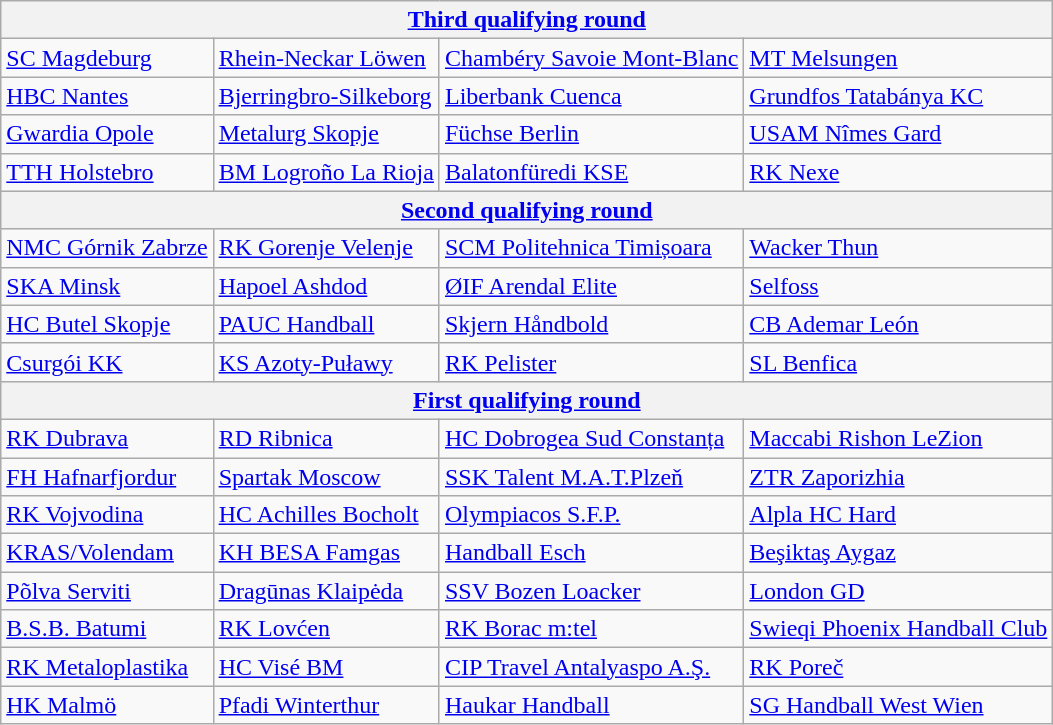<table class="wikitable">
<tr>
<th colspan=4><a href='#'>Third qualifying round</a></th>
</tr>
<tr>
<td> <a href='#'>SC Magdeburg</a></td>
<td> <a href='#'>Rhein-Neckar Löwen</a></td>
<td> <a href='#'>Chambéry Savoie Mont-Blanc</a></td>
<td> <a href='#'>MT Melsungen</a></td>
</tr>
<tr>
<td> <a href='#'>HBC Nantes</a></td>
<td> <a href='#'>Bjerringbro-Silkeborg</a></td>
<td> <a href='#'>Liberbank Cuenca</a></td>
<td> <a href='#'>Grundfos Tatabánya KC</a></td>
</tr>
<tr>
<td> <a href='#'>Gwardia Opole</a></td>
<td> <a href='#'>Metalurg Skopje</a></td>
<td> <a href='#'>Füchse Berlin</a></td>
<td> <a href='#'>USAM Nîmes Gard</a></td>
</tr>
<tr>
<td> <a href='#'>TTH Holstebro</a></td>
<td> <a href='#'>BM Logroño La Rioja</a></td>
<td> <a href='#'>Balatonfüredi KSE</a></td>
<td> <a href='#'>RK Nexe</a></td>
</tr>
<tr>
<th colspan=4><a href='#'>Second qualifying round</a></th>
</tr>
<tr>
<td> <a href='#'>NMC Górnik Zabrze</a></td>
<td> <a href='#'>RK Gorenje Velenje</a></td>
<td> <a href='#'>SCM Politehnica Timișoara</a></td>
<td> <a href='#'>Wacker Thun</a></td>
</tr>
<tr>
<td> <a href='#'>SKA Minsk</a></td>
<td> <a href='#'>Hapoel Ashdod</a></td>
<td> <a href='#'>ØIF Arendal Elite</a></td>
<td> <a href='#'>Selfoss</a></td>
</tr>
<tr>
<td> <a href='#'>HC Butel Skopje</a></td>
<td> <a href='#'>PAUC Handball</a></td>
<td> <a href='#'>Skjern Håndbold</a></td>
<td> <a href='#'>CB Ademar León</a></td>
</tr>
<tr>
<td> <a href='#'>Csurgói KK</a></td>
<td> <a href='#'>KS Azoty-Puławy</a></td>
<td> <a href='#'>RK Pelister</a></td>
<td> <a href='#'>SL Benfica</a></td>
</tr>
<tr>
<th colspan=4><a href='#'>First qualifying round</a></th>
</tr>
<tr>
<td> <a href='#'>RK Dubrava</a></td>
<td> <a href='#'>RD Ribnica</a></td>
<td> <a href='#'>HC Dobrogea Sud Constanța</a></td>
<td> <a href='#'>Maccabi Rishon LeZion</a></td>
</tr>
<tr>
<td> <a href='#'>FH Hafnarfjordur</a></td>
<td> <a href='#'>Spartak Moscow</a></td>
<td> <a href='#'>SSK Talent M.A.T.Plzeň</a></td>
<td> <a href='#'>ZTR Zaporizhia</a></td>
</tr>
<tr>
<td> <a href='#'>RK Vojvodina</a></td>
<td> <a href='#'>HC Achilles Bocholt</a></td>
<td> <a href='#'>Olympiacos S.F.P.</a></td>
<td> <a href='#'>Alpla HC Hard</a></td>
</tr>
<tr>
<td> <a href='#'>KRAS/Volendam</a></td>
<td> <a href='#'>KH BESA Famgas</a></td>
<td> <a href='#'>Handball Esch</a></td>
<td> <a href='#'>Beşiktaş Aygaz</a></td>
</tr>
<tr>
<td> <a href='#'>Põlva Serviti</a></td>
<td> <a href='#'>Dragūnas Klaipėda</a></td>
<td> <a href='#'>SSV Bozen Loacker</a></td>
<td> <a href='#'>London GD</a></td>
</tr>
<tr>
<td> <a href='#'>B.S.B. Batumi</a></td>
<td> <a href='#'>RK Lovćen</a></td>
<td> <a href='#'>RK Borac m:tel</a></td>
<td> <a href='#'>Swieqi Phoenix Handball Club</a></td>
</tr>
<tr>
<td> <a href='#'>RK Metaloplastika</a></td>
<td> <a href='#'>HC Visé BM</a></td>
<td> <a href='#'>CIP Travel Antalyaspo A.Ş.</a></td>
<td> <a href='#'>RK Poreč</a></td>
</tr>
<tr>
<td> <a href='#'>HK Malmö</a></td>
<td> <a href='#'>Pfadi Winterthur</a></td>
<td> <a href='#'>Haukar Handball</a></td>
<td> <a href='#'>SG Handball West Wien</a></td>
</tr>
</table>
